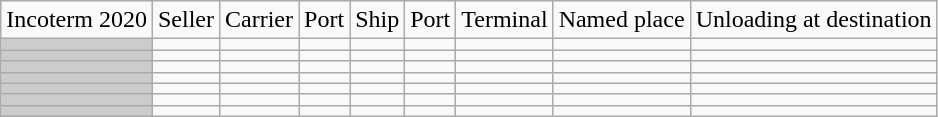<table class="wikitable sortable">
<tr>
<td align="LEFT">Incoterm 2020</td>
<td align="LEFT">Seller</td>
<td align="LEFT">Carrier</td>
<td align="LEFT">Port</td>
<td align="center">Ship</td>
<td align="center">Port</td>
<td align="center">Terminal</td>
<td align="center">Named place</td>
<td align="center">Unloading at destination</td>
</tr>
<tr>
<td bgcolor="#CCCCCC"></td>
<td></td>
<td></td>
<td></td>
<td></td>
<td></td>
<td></td>
<td></td>
<td></td>
</tr>
<tr>
<td bgcolor="#CCCCCC"></td>
<td></td>
<td></td>
<td></td>
<td></td>
<td></td>
<td></td>
<td></td>
<td></td>
</tr>
<tr>
<td bgcolor="#CCCCCC"></td>
<td></td>
<td></td>
<td></td>
<td></td>
<td></td>
<td></td>
<td></td>
<td></td>
</tr>
<tr>
<td bgcolor="#CCCCCC"></td>
<td></td>
<td></td>
<td></td>
<td></td>
<td></td>
<td></td>
<td></td>
<td></td>
</tr>
<tr>
<td bgcolor="#CCCCCC"></td>
<td></td>
<td></td>
<td></td>
<td></td>
<td></td>
<td></td>
<td></td>
<td></td>
</tr>
<tr>
<td bgcolor="#CCCCCC"></td>
<td></td>
<td></td>
<td></td>
<td></td>
<td></td>
<td></td>
<td></td>
<td></td>
</tr>
<tr>
<td bgcolor="#CCCCCC"></td>
<td></td>
<td></td>
<td></td>
<td></td>
<td></td>
<td></td>
<td></td>
<td></td>
</tr>
</table>
